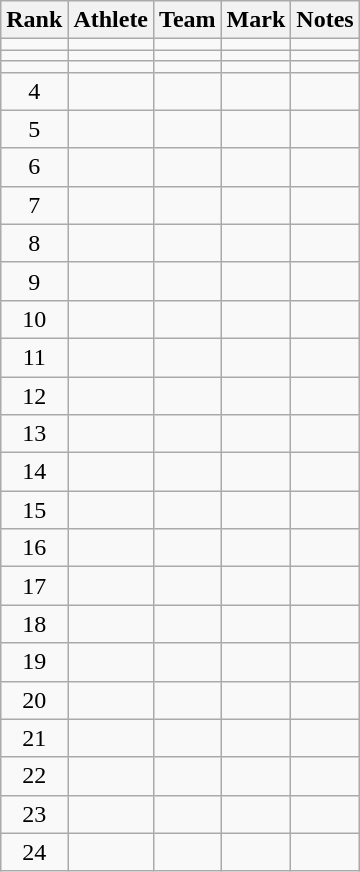<table class="wikitable sortable" style="text-align:center">
<tr>
<th>Rank</th>
<th>Athlete</th>
<th>Team</th>
<th>Mark</th>
<th>Notes</th>
</tr>
<tr>
<td></td>
<td align=left></td>
<td></td>
<td><strong></strong></td>
<td></td>
</tr>
<tr>
<td></td>
<td align=left></td>
<td></td>
<td><strong></strong></td>
<td></td>
</tr>
<tr>
<td></td>
<td align=left></td>
<td></td>
<td><strong></strong></td>
<td></td>
</tr>
<tr>
<td>4</td>
<td align=left></td>
<td></td>
<td><strong></strong></td>
<td></td>
</tr>
<tr>
<td>5</td>
<td align=left></td>
<td></td>
<td><strong></strong></td>
<td></td>
</tr>
<tr>
<td>6</td>
<td align=left></td>
<td></td>
<td><strong></strong></td>
<td></td>
</tr>
<tr>
<td>7</td>
<td align=left></td>
<td></td>
<td><strong></strong></td>
<td></td>
</tr>
<tr>
<td>8</td>
<td align=left></td>
<td></td>
<td><strong></strong></td>
<td></td>
</tr>
<tr>
<td>9</td>
<td align=left></td>
<td></td>
<td><strong></strong></td>
<td></td>
</tr>
<tr>
<td>10</td>
<td align=left></td>
<td></td>
<td><strong></strong></td>
<td></td>
</tr>
<tr>
<td>11</td>
<td align=left></td>
<td></td>
<td><strong></strong></td>
<td></td>
</tr>
<tr>
<td>12</td>
<td align=left></td>
<td></td>
<td><strong></strong></td>
<td></td>
</tr>
<tr>
<td>13</td>
<td align=left></td>
<td></td>
<td><strong></strong></td>
<td></td>
</tr>
<tr>
<td>14</td>
<td align=left></td>
<td></td>
<td><strong></strong></td>
<td></td>
</tr>
<tr>
<td>15</td>
<td align=left></td>
<td></td>
<td><strong></strong></td>
<td></td>
</tr>
<tr>
<td>16</td>
<td align=left></td>
<td></td>
<td><strong></strong></td>
<td></td>
</tr>
<tr>
<td>17</td>
<td align=left></td>
<td></td>
<td><strong></strong></td>
<td></td>
</tr>
<tr>
<td>18</td>
<td align=left></td>
<td></td>
<td><strong></strong></td>
<td></td>
</tr>
<tr>
<td>19</td>
<td align=left></td>
<td></td>
<td><strong></strong></td>
<td></td>
</tr>
<tr>
<td>20</td>
<td align=left></td>
<td></td>
<td><strong></strong></td>
<td></td>
</tr>
<tr>
<td>21</td>
<td align=left></td>
<td></td>
<td><strong></strong></td>
<td></td>
</tr>
<tr>
<td>22</td>
<td align=left></td>
<td></td>
<td><strong></strong></td>
<td></td>
</tr>
<tr>
<td>23</td>
<td align=left></td>
<td></td>
<td><strong></strong></td>
<td></td>
</tr>
<tr>
<td>24</td>
<td align=left></td>
<td></td>
<td><strong></strong></td>
<td></td>
</tr>
</table>
